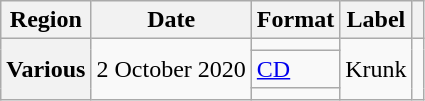<table class="wikitable plainrowheaders">
<tr>
<th scope="col">Region</th>
<th scope="col">Date</th>
<th scope="col">Format</th>
<th scope="col">Label</th>
<th scope="col"></th>
</tr>
<tr>
<th scope="row" rowspan="3">Various</th>
<td rowspan="3">2 October 2020</td>
<td></td>
<td rowspan="3">Krunk</td>
<td rowspan="3"></td>
</tr>
<tr>
<td><a href='#'>CD</a></td>
</tr>
<tr>
<td></td>
</tr>
</table>
